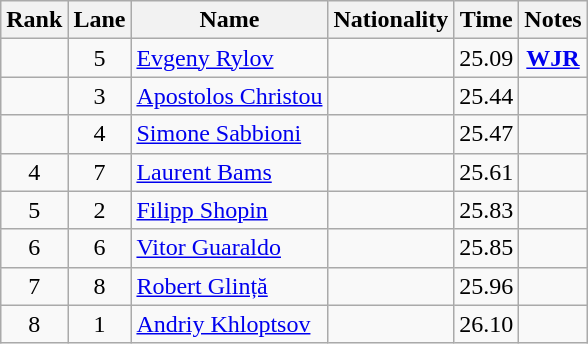<table class="wikitable sortable" style="text-align:center">
<tr>
<th>Rank</th>
<th>Lane</th>
<th>Name</th>
<th>Nationality</th>
<th>Time</th>
<th>Notes</th>
</tr>
<tr>
<td></td>
<td>5</td>
<td align=left><a href='#'>Evgeny Rylov</a></td>
<td align=left></td>
<td>25.09</td>
<td><strong><a href='#'>WJR</a></strong></td>
</tr>
<tr>
<td></td>
<td>3</td>
<td align=left><a href='#'>Apostolos Christou</a></td>
<td align=left></td>
<td>25.44</td>
<td></td>
</tr>
<tr>
<td></td>
<td>4</td>
<td align=left><a href='#'>Simone Sabbioni</a></td>
<td align=left></td>
<td>25.47</td>
<td></td>
</tr>
<tr>
<td>4</td>
<td>7</td>
<td align=left><a href='#'>Laurent Bams</a></td>
<td align=left></td>
<td>25.61</td>
<td></td>
</tr>
<tr>
<td>5</td>
<td>2</td>
<td align=left><a href='#'>Filipp Shopin</a></td>
<td align=left></td>
<td>25.83</td>
<td></td>
</tr>
<tr>
<td>6</td>
<td>6</td>
<td align=left><a href='#'>Vitor Guaraldo</a></td>
<td align=left></td>
<td>25.85</td>
<td></td>
</tr>
<tr>
<td>7</td>
<td>8</td>
<td align=left><a href='#'>Robert Glință</a></td>
<td align=left></td>
<td>25.96</td>
<td></td>
</tr>
<tr>
<td>8</td>
<td>1</td>
<td align=left><a href='#'>Andriy Khloptsov</a></td>
<td align=left></td>
<td>26.10</td>
<td></td>
</tr>
</table>
